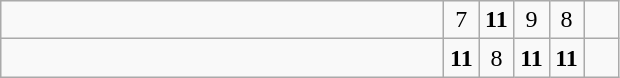<table class="wikitable">
<tr>
<td style="width:18em"></td>
<td align=center style="width:1em">7</td>
<td align=center style="width:1em"><strong>11</strong></td>
<td align=center style="width:1em">9</td>
<td align=center style="width:1em">8</td>
<td align=center style="width:1em"></td>
</tr>
<tr>
<td style="width:18em"><strong></strong></td>
<td align=center style="width:1em"><strong>11</strong></td>
<td align=center style="width:1em">8</td>
<td align=center style="width:1em"><strong>11</strong></td>
<td align=center style="width:1em"><strong>11</strong></td>
<td align=center style="width:1em"></td>
</tr>
</table>
